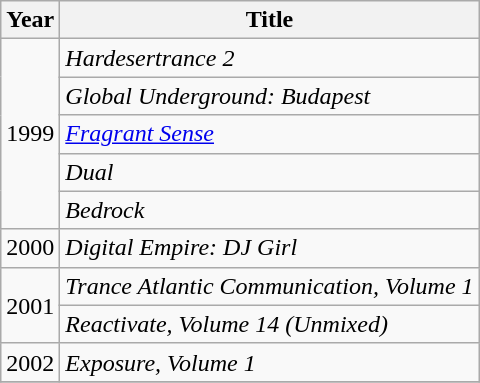<table class="wikitable">
<tr>
<th>Year</th>
<th>Title</th>
</tr>
<tr>
<td rowspan="5">1999</td>
<td><em>Hardesertrance 2</em></td>
</tr>
<tr>
<td><em>Global Underground: Budapest</em></td>
</tr>
<tr>
<td><em><a href='#'>Fragrant Sense</a></em></td>
</tr>
<tr>
<td><em>Dual</em></td>
</tr>
<tr>
<td><em>Bedrock</em></td>
</tr>
<tr>
<td>2000</td>
<td><em>Digital Empire: DJ Girl</em></td>
</tr>
<tr>
<td rowspan="2">2001</td>
<td><em>Trance Atlantic Communication, Volume 1</em></td>
</tr>
<tr>
<td><em>Reactivate, Volume 14 (Unmixed)</em></td>
</tr>
<tr>
<td>2002</td>
<td><em>Exposure, Volume 1</em></td>
</tr>
<tr>
</tr>
</table>
